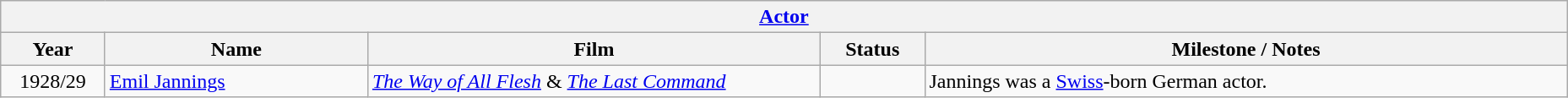<table class="wikitable" style="text-align: left">
<tr>
<th colspan=6 style="text-align:center;"><a href='#'>Actor</a></th>
</tr>
<tr>
<th style="width:075px;">Year</th>
<th style="width:200px;">Name</th>
<th style="width:350px;">Film</th>
<th style="width:075px;">Status</th>
<th style="width:500px;">Milestone / Notes</th>
</tr>
<tr>
<td style="text-align: center">1928/29</td>
<td><a href='#'>Emil Jannings</a></td>
<td><em><a href='#'>The Way of All Flesh</a></em> & <em><a href='#'>The Last Command</a></em></td>
<td></td>
<td>Jannings was a <a href='#'>Swiss</a>-born German actor.</td>
</tr>
</table>
